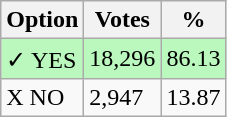<table class="wikitable">
<tr>
<th>Option</th>
<th>Votes</th>
<th>%</th>
</tr>
<tr>
<td style=background:#bbf8be>✓ YES</td>
<td style=background:#bbf8be>18,296</td>
<td style=background:#bbf8be>86.13</td>
</tr>
<tr>
<td>X NO</td>
<td>2,947</td>
<td>13.87</td>
</tr>
</table>
